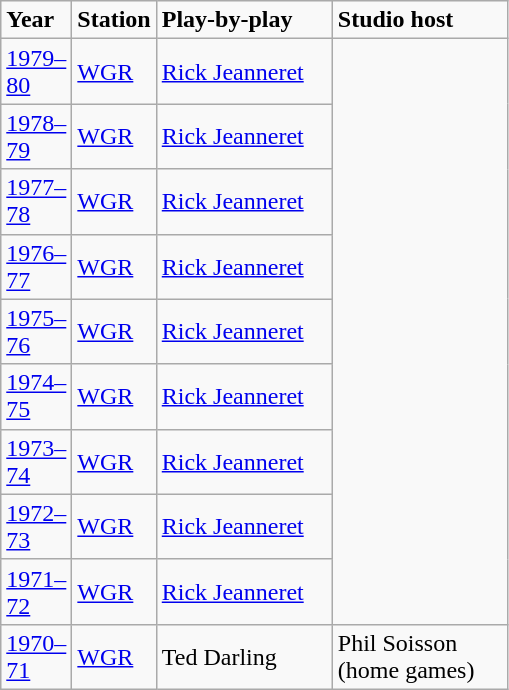<table class="wikitable">
<tr>
<td width="40"><strong>Year</strong></td>
<td width="40"><strong>Station</strong></td>
<td width="110"><strong>Play-by-play</strong></td>
<td width="110"><strong>Studio host</strong></td>
</tr>
<tr>
<td><a href='#'>1979–80</a></td>
<td><a href='#'>WGR</a></td>
<td><a href='#'>Rick Jeanneret</a></td>
</tr>
<tr>
<td><a href='#'>1978–79</a></td>
<td><a href='#'>WGR</a></td>
<td><a href='#'>Rick Jeanneret</a></td>
</tr>
<tr>
<td><a href='#'>1977–78</a></td>
<td><a href='#'>WGR</a></td>
<td><a href='#'>Rick Jeanneret</a></td>
</tr>
<tr>
<td><a href='#'>1976–77</a></td>
<td><a href='#'>WGR</a></td>
<td><a href='#'>Rick Jeanneret</a></td>
</tr>
<tr>
<td><a href='#'>1975–76</a></td>
<td><a href='#'>WGR</a></td>
<td><a href='#'>Rick Jeanneret</a></td>
</tr>
<tr>
<td><a href='#'>1974–75</a></td>
<td><a href='#'>WGR</a></td>
<td><a href='#'>Rick Jeanneret</a></td>
</tr>
<tr>
<td><a href='#'>1973–74</a></td>
<td><a href='#'>WGR</a></td>
<td><a href='#'>Rick Jeanneret</a></td>
</tr>
<tr>
<td><a href='#'>1972–73</a></td>
<td><a href='#'>WGR</a></td>
<td><a href='#'>Rick Jeanneret</a></td>
</tr>
<tr>
<td><a href='#'>1971–72</a></td>
<td><a href='#'>WGR</a></td>
<td><a href='#'>Rick Jeanneret</a></td>
</tr>
<tr>
<td><a href='#'>1970–71</a></td>
<td><a href='#'>WGR</a></td>
<td>Ted Darling</td>
<td>Phil Soisson (home games)</td>
</tr>
</table>
